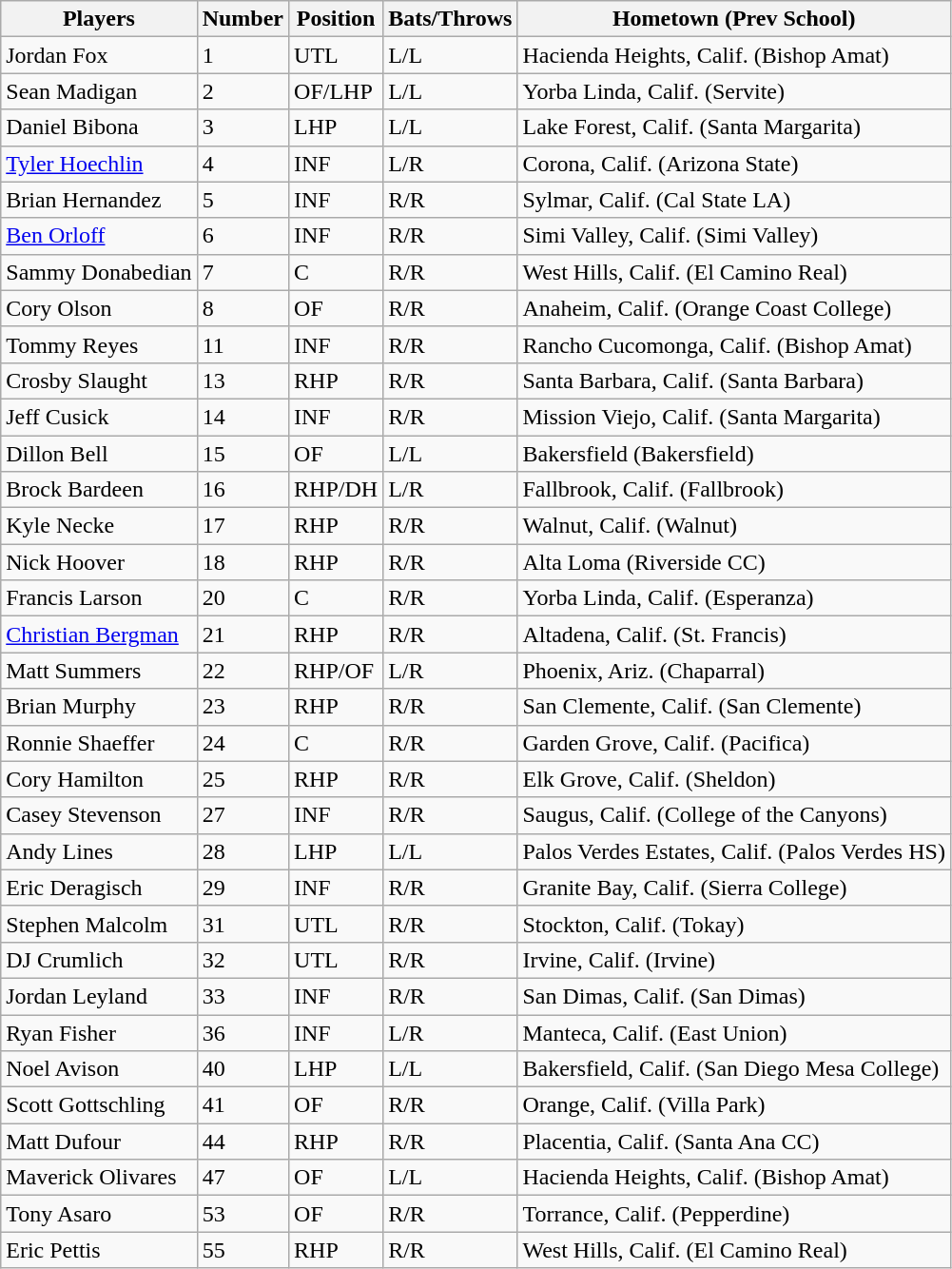<table class="wikitable">
<tr>
<th>Players</th>
<th>Number</th>
<th>Position</th>
<th>Bats/Throws</th>
<th>Hometown (Prev School)</th>
</tr>
<tr>
<td>Jordan Fox</td>
<td>1</td>
<td>UTL</td>
<td>L/L</td>
<td>Hacienda Heights, Calif. (Bishop Amat)</td>
</tr>
<tr>
<td>Sean Madigan</td>
<td>2</td>
<td>OF/LHP</td>
<td>L/L</td>
<td>Yorba Linda, Calif. (Servite)</td>
</tr>
<tr>
<td>Daniel Bibona</td>
<td>3</td>
<td>LHP</td>
<td>L/L</td>
<td>Lake Forest, Calif. (Santa Margarita)</td>
</tr>
<tr>
<td><a href='#'>Tyler Hoechlin</a></td>
<td>4</td>
<td>INF</td>
<td>L/R</td>
<td>Corona, Calif. (Arizona State)</td>
</tr>
<tr>
<td>Brian Hernandez</td>
<td>5</td>
<td>INF</td>
<td>R/R</td>
<td>Sylmar, Calif. (Cal State LA)</td>
</tr>
<tr>
<td><a href='#'>Ben Orloff</a></td>
<td>6</td>
<td>INF</td>
<td>R/R</td>
<td>Simi Valley, Calif. (Simi Valley)</td>
</tr>
<tr>
<td>Sammy Donabedian</td>
<td>7</td>
<td>C</td>
<td>R/R</td>
<td>West Hills, Calif. (El Camino Real)</td>
</tr>
<tr>
<td>Cory Olson</td>
<td>8</td>
<td>OF</td>
<td>R/R</td>
<td>Anaheim, Calif. (Orange Coast College)</td>
</tr>
<tr>
<td>Tommy Reyes</td>
<td>11</td>
<td>INF</td>
<td>R/R</td>
<td>Rancho Cucomonga, Calif. (Bishop Amat)</td>
</tr>
<tr>
<td>Crosby Slaught</td>
<td>13</td>
<td>RHP</td>
<td>R/R</td>
<td>Santa Barbara, Calif. (Santa Barbara)</td>
</tr>
<tr>
<td>Jeff Cusick</td>
<td>14</td>
<td>INF</td>
<td>R/R</td>
<td>Mission Viejo, Calif. (Santa Margarita)</td>
</tr>
<tr>
<td>Dillon Bell</td>
<td>15</td>
<td>OF</td>
<td>L/L</td>
<td>Bakersfield (Bakersfield)</td>
</tr>
<tr>
<td>Brock Bardeen</td>
<td>16</td>
<td>RHP/DH</td>
<td>L/R</td>
<td>Fallbrook, Calif. (Fallbrook)</td>
</tr>
<tr>
<td>Kyle Necke</td>
<td>17</td>
<td>RHP</td>
<td>R/R</td>
<td>Walnut, Calif. (Walnut)</td>
</tr>
<tr>
<td>Nick Hoover</td>
<td>18</td>
<td>RHP</td>
<td>R/R</td>
<td>Alta Loma (Riverside CC)</td>
</tr>
<tr>
<td>Francis Larson</td>
<td>20</td>
<td>C</td>
<td>R/R</td>
<td>Yorba Linda, Calif. (Esperanza)</td>
</tr>
<tr>
<td><a href='#'>Christian Bergman</a></td>
<td>21</td>
<td>RHP</td>
<td>R/R</td>
<td>Altadena, Calif. (St. Francis)</td>
</tr>
<tr>
<td>Matt Summers</td>
<td>22</td>
<td>RHP/OF</td>
<td>L/R</td>
<td>Phoenix, Ariz. (Chaparral)</td>
</tr>
<tr>
<td>Brian Murphy</td>
<td>23</td>
<td>RHP</td>
<td>R/R</td>
<td>San Clemente, Calif. (San Clemente)</td>
</tr>
<tr>
<td>Ronnie Shaeffer</td>
<td>24</td>
<td>C</td>
<td>R/R</td>
<td>Garden Grove, Calif. (Pacifica)</td>
</tr>
<tr>
<td>Cory Hamilton</td>
<td>25</td>
<td>RHP</td>
<td>R/R</td>
<td>Elk Grove, Calif. (Sheldon)</td>
</tr>
<tr>
<td>Casey Stevenson</td>
<td>27</td>
<td>INF</td>
<td>R/R</td>
<td>Saugus, Calif. (College of the Canyons)</td>
</tr>
<tr>
<td>Andy Lines</td>
<td>28</td>
<td>LHP</td>
<td>L/L</td>
<td>Palos Verdes Estates, Calif. (Palos Verdes HS)</td>
</tr>
<tr>
<td>Eric Deragisch</td>
<td>29</td>
<td>INF</td>
<td>R/R</td>
<td>Granite Bay, Calif. (Sierra College)</td>
</tr>
<tr>
<td>Stephen Malcolm</td>
<td>31</td>
<td>UTL</td>
<td>R/R</td>
<td>Stockton, Calif. (Tokay)</td>
</tr>
<tr>
<td>DJ Crumlich</td>
<td>32</td>
<td>UTL</td>
<td>R/R</td>
<td>Irvine, Calif. (Irvine)</td>
</tr>
<tr>
<td>Jordan Leyland</td>
<td>33</td>
<td>INF</td>
<td>R/R</td>
<td>San Dimas, Calif. (San Dimas)</td>
</tr>
<tr>
<td>Ryan Fisher</td>
<td>36</td>
<td>INF</td>
<td>L/R</td>
<td>Manteca, Calif. (East Union)</td>
</tr>
<tr>
<td>Noel Avison</td>
<td>40</td>
<td>LHP</td>
<td>L/L</td>
<td>Bakersfield, Calif. (San Diego Mesa College)</td>
</tr>
<tr>
<td>Scott Gottschling</td>
<td>41</td>
<td>OF</td>
<td>R/R</td>
<td>Orange, Calif. (Villa Park)</td>
</tr>
<tr>
<td>Matt Dufour</td>
<td>44</td>
<td>RHP</td>
<td>R/R</td>
<td>Placentia, Calif. (Santa Ana CC)</td>
</tr>
<tr>
<td>Maverick Olivares</td>
<td>47</td>
<td>OF</td>
<td>L/L</td>
<td>Hacienda Heights, Calif. (Bishop Amat)</td>
</tr>
<tr>
<td>Tony Asaro</td>
<td>53</td>
<td>OF</td>
<td>R/R</td>
<td>Torrance, Calif. (Pepperdine)</td>
</tr>
<tr>
<td>Eric Pettis</td>
<td>55</td>
<td>RHP</td>
<td>R/R</td>
<td>West Hills, Calif. (El Camino Real)</td>
</tr>
</table>
